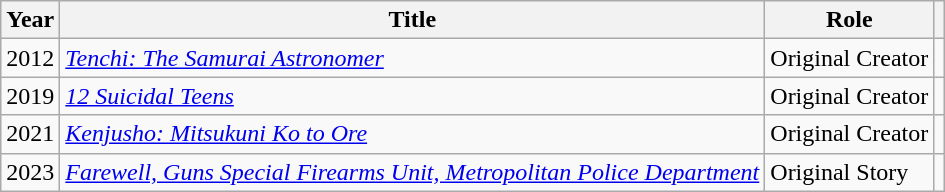<table class="wikitable">
<tr {| class="wikitable sortable">
<th>Year</th>
<th>Title</th>
<th>Role</th>
<th class="unsortable"></th>
</tr>
<tr>
<td>2012</td>
<td><em><a href='#'>Tenchi: The Samurai Astronomer</a></em></td>
<td>Original Creator</td>
<td></td>
</tr>
<tr>
<td>2019</td>
<td><em><a href='#'>12 Suicidal Teens</a></em></td>
<td>Original Creator</td>
<td></td>
</tr>
<tr>
<td>2021</td>
<td><em><a href='#'>Kenjusho: Mitsukuni Ko to Ore</a></em></td>
<td>Original Creator</td>
<td></td>
</tr>
<tr>
<td>2023</td>
<td><em><a href='#'>Farewell, Guns Special Firearms Unit, Metropolitan Police Department</a></em></td>
<td>Original Story</td>
<td></td>
</tr>
</table>
